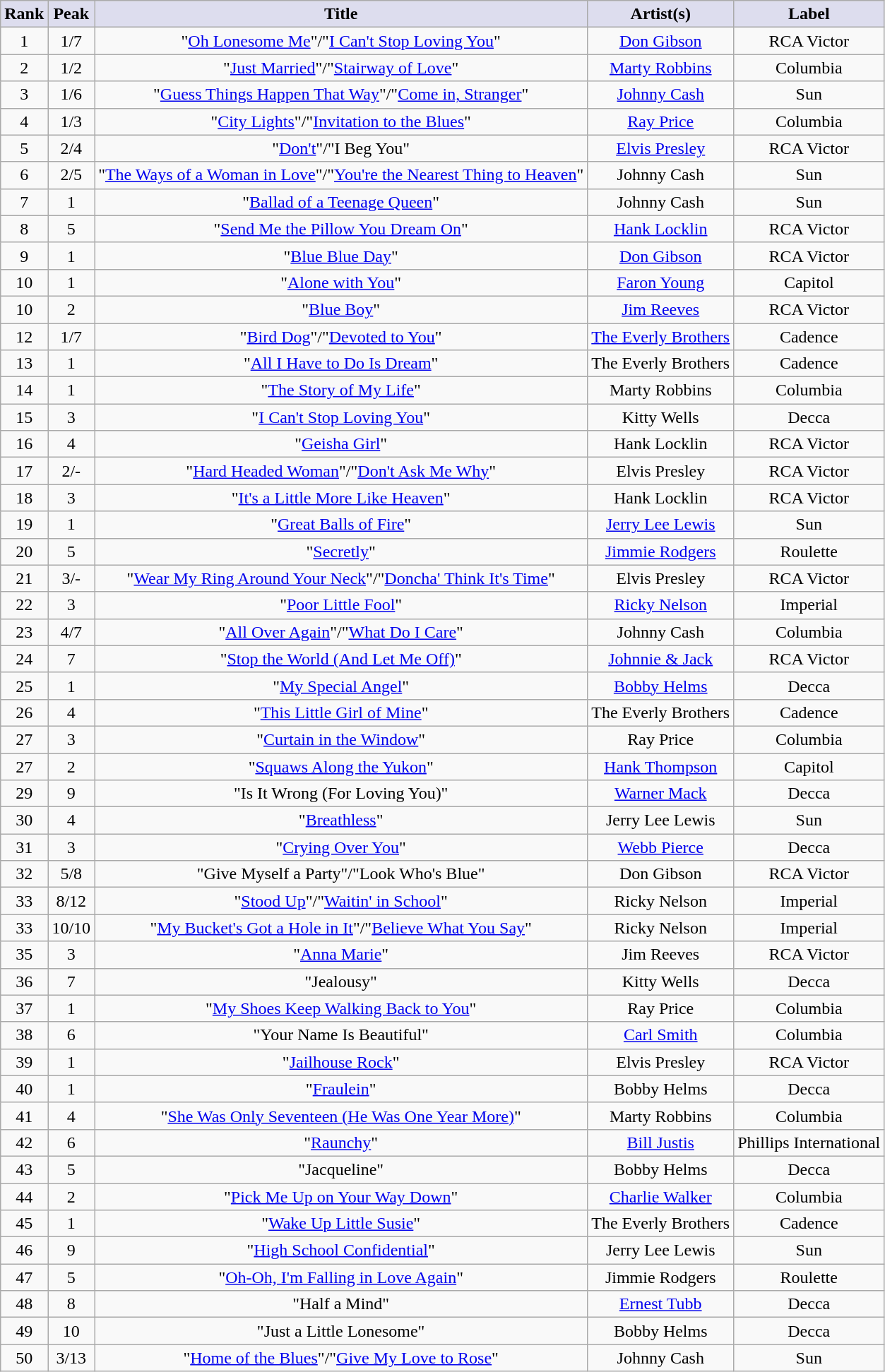<table class="wikitable sortable" style="text-align: center">
<tr>
<th scope="col" style="background:#dde;">Rank</th>
<th scope="col" style="background:#dde;">Peak</th>
<th scope="col" style="background:#dde;">Title</th>
<th scope="col" style="background:#dde;">Artist(s)</th>
<th scope="col" style="background:#dde;">Label</th>
</tr>
<tr>
<td>1</td>
<td>1/7</td>
<td>"<a href='#'>Oh Lonesome Me</a>"/"<a href='#'>I Can't Stop Loving You</a>"</td>
<td><a href='#'>Don Gibson</a></td>
<td>RCA Victor</td>
</tr>
<tr>
<td>2</td>
<td>1/2</td>
<td>"<a href='#'>Just Married</a>"/"<a href='#'>Stairway of Love</a>"</td>
<td><a href='#'>Marty Robbins</a></td>
<td>Columbia</td>
</tr>
<tr>
<td>3</td>
<td>1/6</td>
<td>"<a href='#'>Guess Things Happen That Way</a>"/"<a href='#'>Come in, Stranger</a>"</td>
<td><a href='#'>Johnny Cash</a></td>
<td>Sun</td>
</tr>
<tr>
<td>4</td>
<td>1/3</td>
<td>"<a href='#'>City Lights</a>"/"<a href='#'>Invitation to the Blues</a>"</td>
<td><a href='#'>Ray Price</a></td>
<td>Columbia</td>
</tr>
<tr>
<td>5</td>
<td>2/4</td>
<td>"<a href='#'>Don't</a>"/"I Beg You"</td>
<td><a href='#'>Elvis Presley</a></td>
<td>RCA Victor</td>
</tr>
<tr>
<td>6</td>
<td>2/5</td>
<td>"<a href='#'>The Ways of a Woman in Love</a>"/"<a href='#'>You're the Nearest Thing to Heaven</a>"</td>
<td>Johnny Cash</td>
<td>Sun</td>
</tr>
<tr>
<td>7</td>
<td>1</td>
<td>"<a href='#'>Ballad of a Teenage Queen</a>"</td>
<td>Johnny Cash</td>
<td>Sun</td>
</tr>
<tr>
<td>8</td>
<td>5</td>
<td>"<a href='#'>Send Me the Pillow You Dream On</a>"</td>
<td><a href='#'>Hank Locklin</a></td>
<td>RCA Victor</td>
</tr>
<tr>
<td>9</td>
<td>1</td>
<td>"<a href='#'>Blue Blue Day</a>"</td>
<td><a href='#'>Don Gibson</a></td>
<td>RCA Victor</td>
</tr>
<tr>
<td>10</td>
<td>1</td>
<td>"<a href='#'>Alone with You</a>"</td>
<td><a href='#'>Faron Young</a></td>
<td>Capitol</td>
</tr>
<tr>
<td>10</td>
<td>2</td>
<td>"<a href='#'>Blue Boy</a>"</td>
<td><a href='#'>Jim Reeves</a></td>
<td>RCA Victor</td>
</tr>
<tr>
<td>12</td>
<td>1/7</td>
<td>"<a href='#'>Bird Dog</a>"/"<a href='#'>Devoted to You</a>"</td>
<td><a href='#'>The Everly Brothers</a></td>
<td>Cadence</td>
</tr>
<tr>
<td>13</td>
<td>1</td>
<td>"<a href='#'>All I Have to Do Is Dream</a>"</td>
<td>The Everly Brothers</td>
<td>Cadence</td>
</tr>
<tr>
<td>14</td>
<td>1</td>
<td>"<a href='#'>The Story of My Life</a>"</td>
<td>Marty Robbins</td>
<td>Columbia</td>
</tr>
<tr>
<td>15</td>
<td>3</td>
<td>"<a href='#'>I Can't Stop Loving You</a>"</td>
<td>Kitty Wells</td>
<td>Decca</td>
</tr>
<tr>
<td>16</td>
<td>4</td>
<td>"<a href='#'>Geisha Girl</a>"</td>
<td>Hank Locklin</td>
<td>RCA Victor</td>
</tr>
<tr>
<td>17</td>
<td>2/-</td>
<td>"<a href='#'>Hard Headed Woman</a>"/"<a href='#'>Don't Ask Me Why</a>"</td>
<td>Elvis Presley</td>
<td>RCA Victor</td>
</tr>
<tr>
<td>18</td>
<td>3</td>
<td>"<a href='#'>It's a Little More Like Heaven</a>"</td>
<td>Hank Locklin</td>
<td>RCA Victor</td>
</tr>
<tr>
<td>19</td>
<td>1</td>
<td>"<a href='#'>Great Balls of Fire</a>"</td>
<td><a href='#'>Jerry Lee Lewis</a></td>
<td>Sun</td>
</tr>
<tr>
<td>20</td>
<td>5</td>
<td>"<a href='#'>Secretly</a>"</td>
<td><a href='#'>Jimmie Rodgers</a></td>
<td>Roulette</td>
</tr>
<tr>
<td>21</td>
<td>3/-</td>
<td>"<a href='#'>Wear My Ring Around Your Neck</a>"/"<a href='#'>Doncha' Think It's Time</a>"</td>
<td>Elvis Presley</td>
<td>RCA Victor</td>
</tr>
<tr>
<td>22</td>
<td>3</td>
<td>"<a href='#'>Poor Little Fool</a>"</td>
<td><a href='#'>Ricky Nelson</a></td>
<td>Imperial</td>
</tr>
<tr>
<td>23</td>
<td>4/7</td>
<td>"<a href='#'>All Over Again</a>"/"<a href='#'>What Do I Care</a>"</td>
<td>Johnny Cash</td>
<td>Columbia</td>
</tr>
<tr>
<td>24</td>
<td>7</td>
<td>"<a href='#'>Stop the World (And Let Me Off)</a>"</td>
<td><a href='#'>Johnnie & Jack</a></td>
<td>RCA Victor</td>
</tr>
<tr>
<td>25</td>
<td>1</td>
<td>"<a href='#'>My Special Angel</a>"</td>
<td><a href='#'>Bobby Helms</a></td>
<td>Decca</td>
</tr>
<tr>
<td>26</td>
<td>4</td>
<td>"<a href='#'>This Little Girl of Mine</a>"</td>
<td>The Everly Brothers</td>
<td>Cadence</td>
</tr>
<tr>
<td>27</td>
<td>3</td>
<td>"<a href='#'>Curtain in the Window</a>"</td>
<td>Ray Price</td>
<td>Columbia</td>
</tr>
<tr>
<td>27</td>
<td>2</td>
<td>"<a href='#'>Squaws Along the Yukon</a>"</td>
<td><a href='#'>Hank Thompson</a></td>
<td>Capitol</td>
</tr>
<tr>
<td>29</td>
<td>9</td>
<td>"Is It Wrong (For Loving You)"</td>
<td><a href='#'>Warner Mack</a></td>
<td>Decca</td>
</tr>
<tr>
<td>30</td>
<td>4</td>
<td>"<a href='#'>Breathless</a>"</td>
<td>Jerry Lee Lewis</td>
<td>Sun</td>
</tr>
<tr>
<td>31</td>
<td>3</td>
<td>"<a href='#'>Crying Over You</a>"</td>
<td><a href='#'>Webb Pierce</a></td>
<td>Decca</td>
</tr>
<tr>
<td>32</td>
<td>5/8</td>
<td>"Give Myself a Party"/"Look Who's Blue"</td>
<td>Don Gibson</td>
<td>RCA Victor</td>
</tr>
<tr>
<td>33</td>
<td>8/12</td>
<td>"<a href='#'>Stood Up</a>"/"<a href='#'>Waitin' in School</a>"</td>
<td>Ricky Nelson</td>
<td>Imperial</td>
</tr>
<tr>
<td>33</td>
<td>10/10</td>
<td>"<a href='#'>My Bucket's Got a Hole in It</a>"/"<a href='#'>Believe What You Say</a>"</td>
<td>Ricky Nelson</td>
<td>Imperial</td>
</tr>
<tr>
<td>35</td>
<td>3</td>
<td>"<a href='#'>Anna Marie</a>"</td>
<td>Jim Reeves</td>
<td>RCA Victor</td>
</tr>
<tr>
<td>36</td>
<td>7</td>
<td>"Jealousy"</td>
<td>Kitty Wells</td>
<td>Decca</td>
</tr>
<tr>
<td>37</td>
<td>1</td>
<td>"<a href='#'>My Shoes Keep Walking Back to You</a>"</td>
<td>Ray Price</td>
<td>Columbia</td>
</tr>
<tr>
<td>38</td>
<td>6</td>
<td>"Your Name Is Beautiful"</td>
<td><a href='#'>Carl Smith</a></td>
<td>Columbia</td>
</tr>
<tr>
<td>39</td>
<td>1</td>
<td>"<a href='#'>Jailhouse Rock</a>"</td>
<td>Elvis Presley</td>
<td>RCA Victor</td>
</tr>
<tr>
<td>40</td>
<td>1</td>
<td>"<a href='#'>Fraulein</a>"</td>
<td>Bobby Helms</td>
<td>Decca</td>
</tr>
<tr>
<td>41</td>
<td>4</td>
<td>"<a href='#'>She Was Only Seventeen (He Was One Year More)</a>"</td>
<td>Marty Robbins</td>
<td>Columbia</td>
</tr>
<tr>
<td>42</td>
<td>6</td>
<td>"<a href='#'>Raunchy</a>"</td>
<td><a href='#'>Bill Justis</a></td>
<td>Phillips International</td>
</tr>
<tr>
<td>43</td>
<td>5</td>
<td>"Jacqueline"</td>
<td>Bobby Helms</td>
<td>Decca</td>
</tr>
<tr>
<td>44</td>
<td>2</td>
<td>"<a href='#'>Pick Me Up on Your Way Down</a>"</td>
<td><a href='#'>Charlie Walker</a></td>
<td>Columbia</td>
</tr>
<tr>
<td>45</td>
<td>1</td>
<td>"<a href='#'>Wake Up Little Susie</a>"</td>
<td>The Everly Brothers</td>
<td>Cadence</td>
</tr>
<tr>
<td>46</td>
<td>9</td>
<td>"<a href='#'>High School Confidential</a>"</td>
<td>Jerry Lee Lewis</td>
<td>Sun</td>
</tr>
<tr>
<td>47</td>
<td>5</td>
<td>"<a href='#'>Oh-Oh, I'm Falling in Love Again</a>"</td>
<td>Jimmie Rodgers</td>
<td>Roulette</td>
</tr>
<tr>
<td>48</td>
<td>8</td>
<td>"Half a Mind"</td>
<td><a href='#'>Ernest Tubb</a></td>
<td>Decca</td>
</tr>
<tr>
<td>49</td>
<td>10</td>
<td>"Just a Little Lonesome"</td>
<td>Bobby Helms</td>
<td>Decca</td>
</tr>
<tr>
<td>50</td>
<td>3/13</td>
<td>"<a href='#'>Home of the Blues</a>"/"<a href='#'>Give My Love to Rose</a>"</td>
<td>Johnny Cash</td>
<td>Sun</td>
</tr>
</table>
